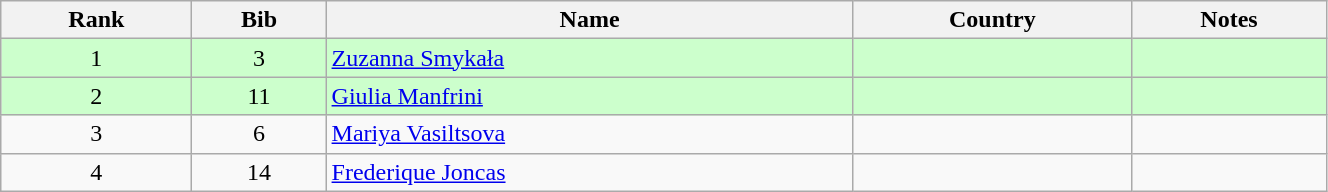<table class="wikitable" style="text-align:center;" width=70%>
<tr>
<th>Rank</th>
<th>Bib</th>
<th>Name</th>
<th>Country</th>
<th>Notes</th>
</tr>
<tr bgcolor=ccffcc>
<td>1</td>
<td>3</td>
<td align=left><a href='#'>Zuzanna Smykała</a></td>
<td align=left></td>
<td></td>
</tr>
<tr bgcolor=ccffcc>
<td>2</td>
<td>11</td>
<td align=left><a href='#'>Giulia Manfrini</a></td>
<td align=left></td>
<td></td>
</tr>
<tr>
<td>3</td>
<td>6</td>
<td align=left><a href='#'>Mariya Vasiltsova</a></td>
<td align=left></td>
<td></td>
</tr>
<tr>
<td>4</td>
<td>14</td>
<td align=left><a href='#'>Frederique Joncas</a></td>
<td align=left></td>
<td></td>
</tr>
</table>
